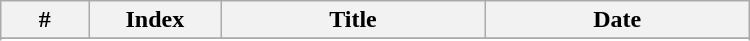<table class="wikitable plainrowheaders" style="width:500px;">
<tr>
<th style="width:10%;">#</th>
<th style="width:15%;">Index</th>
<th style="width:30%;">Title</th>
<th style="width:30%;">Date</th>
</tr>
<tr>
</tr>
<tr>
</tr>
</table>
